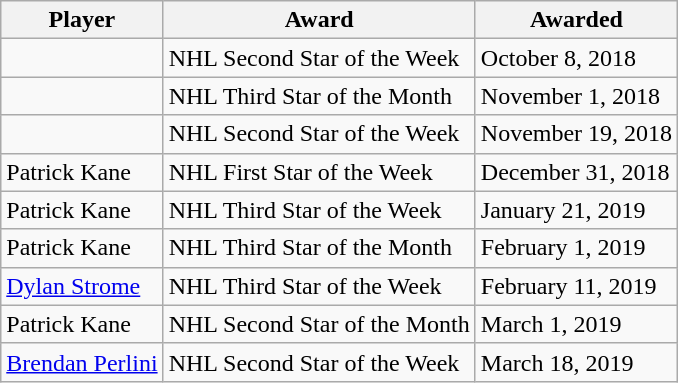<table class="wikitable sortable">
<tr>
<th>Player</th>
<th>Award</th>
<th data-sort-type="date">Awarded</th>
</tr>
<tr>
<td></td>
<td>NHL Second Star of the Week</td>
<td>October 8, 2018</td>
</tr>
<tr>
<td></td>
<td>NHL Third Star of the Month</td>
<td>November 1, 2018</td>
</tr>
<tr>
<td></td>
<td>NHL Second Star of the Week</td>
<td>November 19, 2018</td>
</tr>
<tr>
<td>Patrick Kane</td>
<td>NHL First Star of the Week</td>
<td>December 31, 2018</td>
</tr>
<tr>
<td>Patrick Kane</td>
<td>NHL Third Star of the Week</td>
<td>January 21, 2019</td>
</tr>
<tr>
<td>Patrick Kane</td>
<td>NHL Third Star of the Month</td>
<td>February 1, 2019</td>
</tr>
<tr>
<td><a href='#'>Dylan Strome</a></td>
<td>NHL Third Star of the Week</td>
<td>February 11, 2019</td>
</tr>
<tr>
<td>Patrick Kane</td>
<td>NHL Second Star of the Month</td>
<td>March 1, 2019</td>
</tr>
<tr>
<td><a href='#'>Brendan Perlini</a></td>
<td>NHL Second Star of the Week</td>
<td>March 18, 2019</td>
</tr>
</table>
